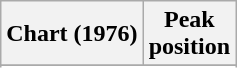<table class="wikitable sortable plainrowheaders">
<tr>
<th scope="col">Chart (1976)</th>
<th scope="col">Peak<br>position</th>
</tr>
<tr>
</tr>
<tr>
</tr>
<tr>
</tr>
</table>
